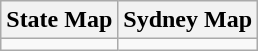<table class="wikitable">
<tr>
<th>State Map</th>
<th>Sydney Map</th>
</tr>
<tr>
<td></td>
<td></td>
</tr>
</table>
